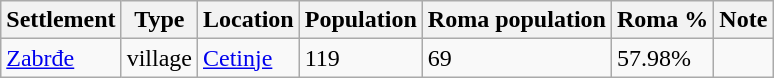<table class="wikitable">
<tr>
<th>Settlement</th>
<th>Type</th>
<th>Location</th>
<th>Population</th>
<th>Roma population</th>
<th>Roma %</th>
<th>Note</th>
</tr>
<tr>
<td><a href='#'>Zabrđe</a></td>
<td>village</td>
<td><a href='#'>Cetinje</a></td>
<td>119</td>
<td>69</td>
<td>57.98%</td>
<td></td>
</tr>
</table>
